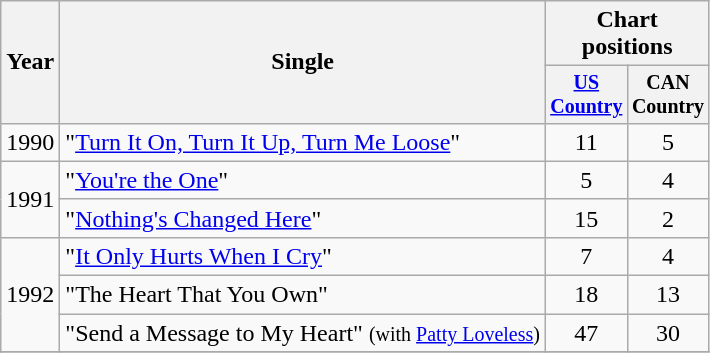<table class="wikitable" style="text-align:center;">
<tr>
<th rowspan="2">Year</th>
<th rowspan="2">Single</th>
<th colspan="2">Chart positions</th>
</tr>
<tr style="font-size:smaller;">
<th width="45"><a href='#'>US Country</a></th>
<th width="45">CAN Country</th>
</tr>
<tr>
<td>1990</td>
<td align="left">"<a href='#'>Turn It On, Turn It Up, Turn Me Loose</a>"</td>
<td>11</td>
<td>5</td>
</tr>
<tr>
<td rowspan="2">1991</td>
<td align="left">"<a href='#'>You're the One</a>"</td>
<td>5</td>
<td>4</td>
</tr>
<tr>
<td align="left">"<a href='#'>Nothing's Changed Here</a>"</td>
<td>15</td>
<td>2</td>
</tr>
<tr>
<td rowspan="3">1992</td>
<td align="left">"<a href='#'>It Only Hurts When I Cry</a>"</td>
<td>7</td>
<td>4</td>
</tr>
<tr>
<td align="left">"The Heart That You Own"</td>
<td>18</td>
<td>13</td>
</tr>
<tr>
<td align="left">"Send a Message to My Heart" <small>(with <a href='#'>Patty Loveless</a>)</small></td>
<td>47</td>
<td>30</td>
</tr>
<tr>
</tr>
</table>
